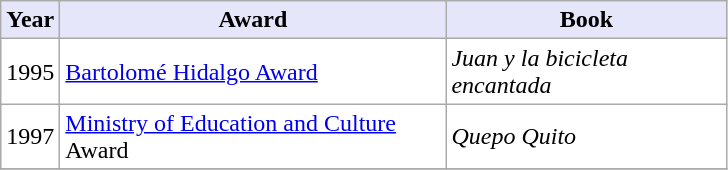<table border="0" style="background:#ffffff" align="top" class="sortable wikitable">
<tr>
<th width="10 px" style="background:Lavender; color:Black">Year</th>
<th width="250 px" style="background:Lavender; color:Black">Award</th>
<th width="180 px" style="background:Lavender; color:Black">Book</th>
</tr>
<tr>
<td>1995</td>
<td><a href='#'>Bartolomé Hidalgo Award</a></td>
<td><em>Juan y la bicicleta encantada</em></td>
</tr>
<tr>
<td>1997</td>
<td><a href='#'>Ministry of Education and Culture</a> Award</td>
<td><em>Quepo Quito</em></td>
</tr>
<tr>
</tr>
</table>
